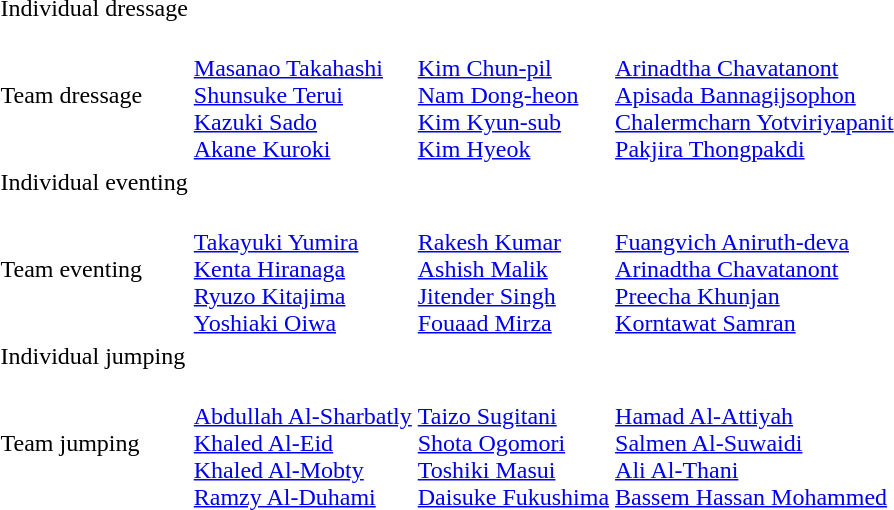<table>
<tr>
<td>Individual dressage<br></td>
<td></td>
<td></td>
<td></td>
</tr>
<tr>
<td>Team dressage<br></td>
<td><br><a href='#'>Masanao Takahashi</a><br><a href='#'>Shunsuke Terui</a><br><a href='#'>Kazuki Sado</a><br><a href='#'>Akane Kuroki</a></td>
<td><br><a href='#'>Kim Chun-pil</a><br><a href='#'>Nam Dong-heon</a><br><a href='#'>Kim Kyun-sub</a><br><a href='#'>Kim Hyeok</a></td>
<td><br><a href='#'>Arinadtha Chavatanont</a><br><a href='#'>Apisada Bannagijsophon</a><br><a href='#'>Chalermcharn Yotviriyapanit</a><br><a href='#'>Pakjira Thongpakdi</a></td>
</tr>
<tr>
<td>Individual eventing<br></td>
<td></td>
<td></td>
<td></td>
</tr>
<tr>
<td>Team eventing<br></td>
<td><br><a href='#'>Takayuki Yumira</a><br><a href='#'>Kenta Hiranaga</a><br><a href='#'>Ryuzo Kitajima</a><br><a href='#'>Yoshiaki Oiwa</a></td>
<td><br><a href='#'>Rakesh Kumar</a><br><a href='#'>Ashish Malik</a><br><a href='#'>Jitender Singh</a><br><a href='#'>Fouaad Mirza</a></td>
<td><br><a href='#'>Fuangvich Aniruth-deva</a><br><a href='#'>Arinadtha Chavatanont</a><br><a href='#'>Preecha Khunjan</a><br><a href='#'>Korntawat Samran</a></td>
</tr>
<tr>
<td>Individual jumping<br></td>
<td></td>
<td></td>
<td></td>
</tr>
<tr>
<td>Team jumping<br></td>
<td><br><a href='#'>Abdullah Al-Sharbatly</a><br><a href='#'>Khaled Al-Eid</a><br><a href='#'>Khaled Al-Mobty</a><br><a href='#'>Ramzy Al-Duhami</a></td>
<td><br><a href='#'>Taizo Sugitani</a><br><a href='#'>Shota Ogomori</a><br><a href='#'>Toshiki Masui</a><br><a href='#'>Daisuke Fukushima</a></td>
<td><br><a href='#'>Hamad Al-Attiyah</a><br><a href='#'>Salmen Al-Suwaidi</a><br><a href='#'>Ali Al-Thani</a><br><a href='#'>Bassem Hassan Mohammed</a></td>
</tr>
</table>
